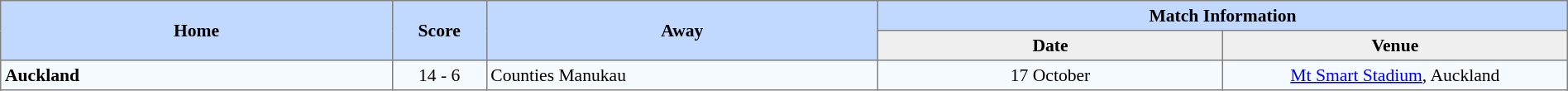<table border=1 style="border-collapse:collapse; font-size:90%; text-align:center;" cellpadding=3 cellspacing=0 width=100%>
<tr bgcolor=#C1D8FF>
<th rowspan=2 width=25%>Home</th>
<th rowspan=2 width=6%>Score</th>
<th rowspan=2 width=25%>Away</th>
<th colspan=6>Match Information</th>
</tr>
<tr bgcolor=#EFEFEF>
<th width=22%>Date</th>
<th width=22%>Venue</th>
</tr>
<tr bgcolor=#F5FAFF>
<td align=left><strong>Auckland</strong></td>
<td>14 - 6</td>
<td align=left>Counties Manukau</td>
<td>17 October</td>
<td><a href='#'>Mt Smart Stadium</a>, Auckland</td>
</tr>
</table>
